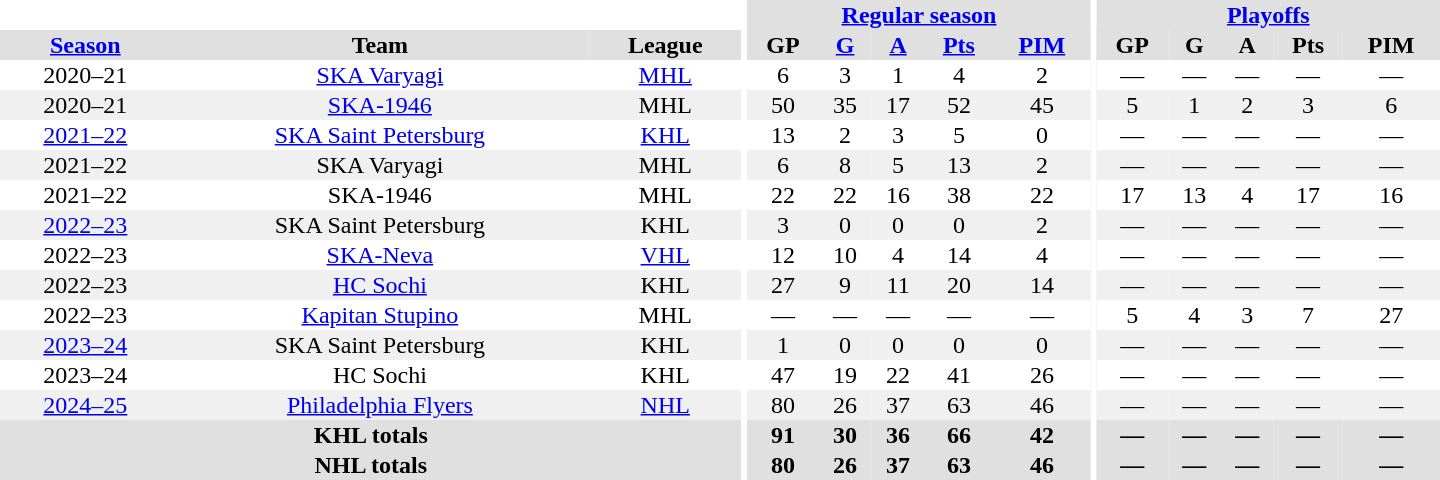<table border="0" cellpadding="1" cellspacing="0" style="text-align:center; width:60em;">
<tr bgcolor="#e0e0e0">
<th colspan="3" bgcolor="#ffffff"></th>
<th rowspan="100" bgcolor="#ffffff"></th>
<th colspan="5"><a href='#'>Regular season</a></th>
<th rowspan="100" bgcolor="#ffffff"></th>
<th colspan="5"><a href='#'>Playoffs</a></th>
</tr>
<tr bgcolor="#e0e0e0">
<th><a href='#'>Season</a></th>
<th>Team</th>
<th>League</th>
<th>GP</th>
<th><a href='#'>G</a></th>
<th><a href='#'>A</a></th>
<th><a href='#'>Pts</a></th>
<th><a href='#'>PIM</a></th>
<th>GP</th>
<th>G</th>
<th>A</th>
<th>Pts</th>
<th>PIM</th>
</tr>
<tr>
<td>2020–21</td>
<td><a href='#'>SKA Varyagi</a></td>
<td><a href='#'>MHL</a></td>
<td>6</td>
<td>3</td>
<td>1</td>
<td>4</td>
<td>2</td>
<td>—</td>
<td>—</td>
<td>—</td>
<td>—</td>
<td>—</td>
</tr>
<tr bgcolor="#f0f0f0">
<td>2020–21</td>
<td><a href='#'>SKA-1946</a></td>
<td>MHL</td>
<td>50</td>
<td>35</td>
<td>17</td>
<td>52</td>
<td>45</td>
<td>5</td>
<td>1</td>
<td>2</td>
<td>3</td>
<td>6</td>
</tr>
<tr>
<td><a href='#'>2021–22</a></td>
<td><a href='#'>SKA Saint Petersburg</a></td>
<td><a href='#'>KHL</a></td>
<td>13</td>
<td>2</td>
<td>3</td>
<td>5</td>
<td>0</td>
<td>—</td>
<td>—</td>
<td>—</td>
<td>—</td>
<td>—</td>
</tr>
<tr bgcolor="#f0f0f0">
<td>2021–22</td>
<td>SKA Varyagi</td>
<td>MHL</td>
<td>6</td>
<td>8</td>
<td>5</td>
<td>13</td>
<td>2</td>
<td>—</td>
<td>—</td>
<td>—</td>
<td>—</td>
<td>—</td>
</tr>
<tr>
<td>2021–22</td>
<td>SKA-1946</td>
<td>MHL</td>
<td>22</td>
<td>22</td>
<td>16</td>
<td>38</td>
<td>22</td>
<td>17</td>
<td>13</td>
<td>4</td>
<td>17</td>
<td>16</td>
</tr>
<tr bgcolor="#f0f0f0">
<td><a href='#'>2022–23</a></td>
<td>SKA Saint Petersburg</td>
<td>KHL</td>
<td>3</td>
<td>0</td>
<td>0</td>
<td>0</td>
<td>2</td>
<td>—</td>
<td>—</td>
<td>—</td>
<td>—</td>
<td>—</td>
</tr>
<tr>
<td>2022–23</td>
<td><a href='#'>SKA-Neva</a></td>
<td><a href='#'>VHL</a></td>
<td>12</td>
<td>10</td>
<td>4</td>
<td>14</td>
<td>4</td>
<td>—</td>
<td>—</td>
<td>—</td>
<td>—</td>
<td>—</td>
</tr>
<tr bgcolor="#f0f0f0">
<td>2022–23</td>
<td><a href='#'>HC Sochi</a></td>
<td>KHL</td>
<td>27</td>
<td>9</td>
<td>11</td>
<td>20</td>
<td>14</td>
<td>—</td>
<td>—</td>
<td>—</td>
<td>—</td>
<td>—</td>
</tr>
<tr>
<td>2022–23</td>
<td><a href='#'>Kapitan Stupino</a></td>
<td>MHL</td>
<td>—</td>
<td>—</td>
<td>—</td>
<td>—</td>
<td>—</td>
<td>5</td>
<td>4</td>
<td>3</td>
<td>7</td>
<td>27</td>
</tr>
<tr bgcolor="#f0f0f0">
<td><a href='#'>2023–24</a></td>
<td>SKA Saint Petersburg</td>
<td>KHL</td>
<td>1</td>
<td>0</td>
<td>0</td>
<td>0</td>
<td>0</td>
<td>—</td>
<td>—</td>
<td>—</td>
<td>—</td>
<td>—</td>
</tr>
<tr>
<td>2023–24</td>
<td>HC Sochi</td>
<td>KHL</td>
<td>47</td>
<td>19</td>
<td>22</td>
<td>41</td>
<td>26</td>
<td>—</td>
<td>—</td>
<td>—</td>
<td>—</td>
<td>—</td>
</tr>
<tr bgcolor="#f0f0f0">
<td><a href='#'>2024–25</a></td>
<td><a href='#'>Philadelphia Flyers</a></td>
<td><a href='#'>NHL</a></td>
<td>80</td>
<td>26</td>
<td>37</td>
<td>63</td>
<td>46</td>
<td>—</td>
<td>—</td>
<td>—</td>
<td>—</td>
<td>—</td>
</tr>
<tr bgcolor="#e0e0e0">
<th colspan="3">KHL totals</th>
<th>91</th>
<th>30</th>
<th>36</th>
<th>66</th>
<th>42</th>
<th>—</th>
<th>—</th>
<th>—</th>
<th>—</th>
<th>—</th>
</tr>
<tr bgcolor="#e0e0e0">
<th colspan="3">NHL totals</th>
<th>80</th>
<th>26</th>
<th>37</th>
<th>63</th>
<th>46</th>
<th>—</th>
<th>—</th>
<th>—</th>
<th>—</th>
<th>—</th>
</tr>
</table>
